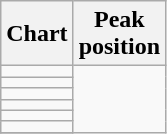<table class="wikitable">
<tr>
<th>Chart</th>
<th>Peak<br>position</th>
</tr>
<tr>
<td></td>
</tr>
<tr>
<td></td>
</tr>
<tr>
<td></td>
</tr>
<tr>
<td></td>
</tr>
<tr>
<td></td>
</tr>
<tr>
<td></td>
</tr>
<tr>
</tr>
</table>
